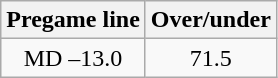<table class="wikitable">
<tr align="center">
<th style=>Pregame line</th>
<th style=>Over/under</th>
</tr>
<tr align="center">
<td>MD –13.0</td>
<td>71.5</td>
</tr>
</table>
